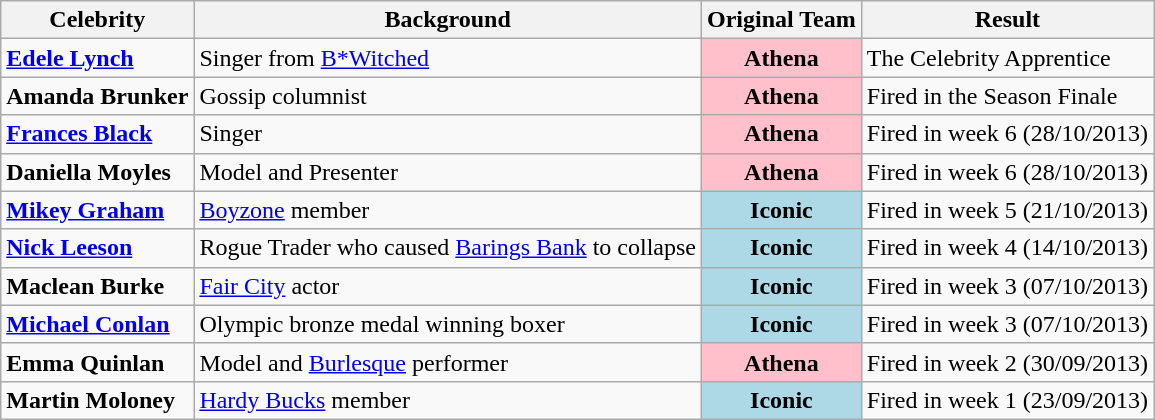<table class="sortable wikitable">
<tr>
<th>Celebrity</th>
<th>Background</th>
<th>Original Team</th>
<th>Result</th>
</tr>
<tr>
<td><strong><a href='#'>Edele Lynch</a></strong></td>
<td>Singer from <a href='#'>B*Witched</a></td>
<td style="text-align:center; background:pink; color:inherit;"><strong>Athena</strong></td>
<td>The Celebrity Apprentice</td>
</tr>
<tr>
<td><strong>Amanda Brunker</strong></td>
<td>Gossip columnist</td>
<td style="text-align:center; background:pink; color:inherit;"><strong>Athena</strong></td>
<td>Fired in the Season Finale</td>
</tr>
<tr>
<td><strong><a href='#'>Frances Black</a></strong></td>
<td>Singer</td>
<td style="text-align:center; background:pink; color:inherit;"><strong>Athena</strong></td>
<td>Fired in week 6 (28/10/2013)</td>
</tr>
<tr>
<td><strong>Daniella Moyles</strong></td>
<td>Model and Presenter</td>
<td style="text-align:center; background:pink; color:inherit"><strong>Athena</strong></td>
<td>Fired in week 6 (28/10/2013)</td>
</tr>
<tr>
<td><strong><a href='#'>Mikey Graham</a></strong></td>
<td><a href='#'>Boyzone</a> member</td>
<td style="text-align:center; background:lightblue; color:inherit;"><strong>Iconic</strong></td>
<td>Fired in week 5 (21/10/2013)</td>
</tr>
<tr>
<td><strong><a href='#'>Nick Leeson</a></strong></td>
<td>Rogue Trader who caused <a href='#'>Barings Bank</a> to collapse</td>
<td style="text-align:center; background:lightblue; color:inherit;"><strong>Iconic</strong></td>
<td>Fired in week 4 (14/10/2013)</td>
</tr>
<tr>
<td><strong>Maclean Burke</strong></td>
<td><a href='#'>Fair City</a> actor</td>
<td style="text-align:center; background:lightblue; color:inherit;"><strong>Iconic</strong></td>
<td>Fired in week 3 (07/10/2013)</td>
</tr>
<tr>
<td><strong><a href='#'>Michael Conlan</a></strong></td>
<td>Olympic bronze medal winning boxer</td>
<td style="text-align:center; background:lightblue; color:inherit;"><strong>Iconic</strong></td>
<td>Fired in week 3 (07/10/2013)</td>
</tr>
<tr>
<td><strong>Emma Quinlan</strong></td>
<td>Model and <a href='#'>Burlesque</a> performer</td>
<td style="text-align:center; background:pink; color:inherit;"><strong>Athena</strong></td>
<td>Fired in week 2 (30/09/2013)</td>
</tr>
<tr>
<td><strong>Martin Moloney</strong></td>
<td><a href='#'>Hardy Bucks</a> member</td>
<td style="text-align:center; background:lightblue; color:inherit;"><strong>Iconic</strong></td>
<td>Fired in week 1 (23/09/2013)</td>
</tr>
</table>
